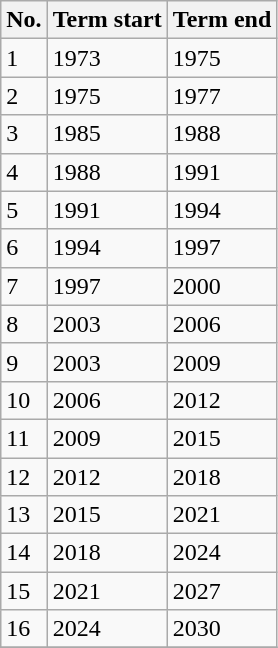<table class="wikitable">
<tr>
<th>No.</th>
<th>Term start</th>
<th>Term end</th>
</tr>
<tr>
<td>1</td>
<td>1973</td>
<td>1975</td>
</tr>
<tr>
<td>2</td>
<td>1975</td>
<td>1977</td>
</tr>
<tr>
<td>3</td>
<td>1985</td>
<td>1988</td>
</tr>
<tr>
<td>4</td>
<td>1988</td>
<td>1991</td>
</tr>
<tr>
<td>5</td>
<td>1991</td>
<td>1994</td>
</tr>
<tr>
<td>6</td>
<td>1994</td>
<td>1997</td>
</tr>
<tr>
<td>7</td>
<td>1997</td>
<td>2000</td>
</tr>
<tr>
<td>8</td>
<td>2003</td>
<td>2006</td>
</tr>
<tr>
<td>9</td>
<td>2003</td>
<td>2009</td>
</tr>
<tr>
<td>10</td>
<td>2006</td>
<td>2012</td>
</tr>
<tr>
<td>11</td>
<td>2009</td>
<td>2015</td>
</tr>
<tr>
<td>12</td>
<td>2012</td>
<td>2018</td>
</tr>
<tr>
<td>13</td>
<td>2015</td>
<td>2021</td>
</tr>
<tr>
<td>14</td>
<td>2018</td>
<td>2024</td>
</tr>
<tr>
<td>15</td>
<td>2021</td>
<td>2027</td>
</tr>
<tr>
<td>16</td>
<td>2024</td>
<td>2030</td>
</tr>
<tr 2>
</tr>
</table>
